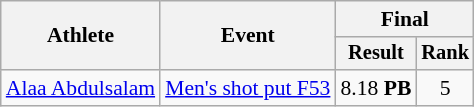<table class="wikitable" style="text-align: center; font-size:90%">
<tr>
<th rowspan="2">Athlete</th>
<th rowspan="2">Event</th>
<th colspan="2">Final</th>
</tr>
<tr style="font-size:95%">
<th>Result</th>
<th>Rank</th>
</tr>
<tr>
<td align=left><a href='#'>Alaa Abdulsalam</a></td>
<td align=left><a href='#'>Men's shot put F53</a></td>
<td>8.18 <strong>PB</strong></td>
<td>5</td>
</tr>
</table>
